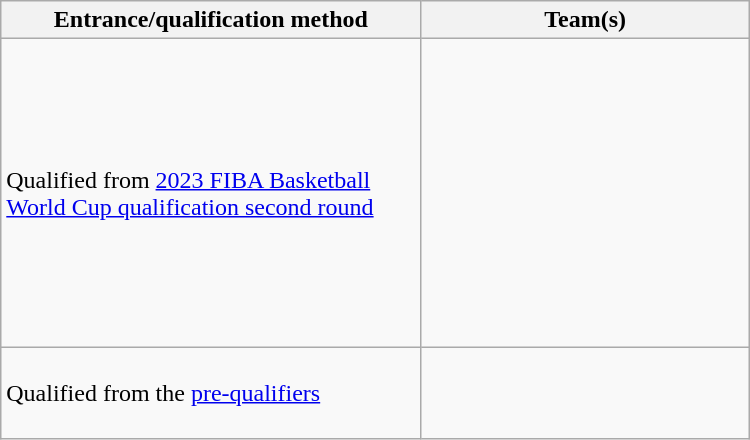<table class="wikitable" style="width: 500px;">
<tr>
<th style="width: 20%;">Entrance/qualification method</th>
<th style="width: 20%;">Team(s)</th>
</tr>
<tr>
<td>Qualified from <a href='#'>2023 FIBA Basketball World Cup qualification second round</a></td>
<td><br><br><br><br><br><br><br><br><br><br><br></td>
</tr>
<tr>
<td>Qualified from the <a href='#'>pre-qualifiers</a></td>
<td><br><br><br></td>
</tr>
</table>
